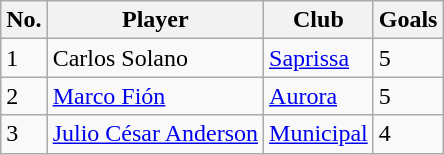<table class="wikitable">
<tr>
<th>No.</th>
<th>Player</th>
<th>Club</th>
<th>Goals</th>
</tr>
<tr>
<td>1</td>
<td> Carlos Solano</td>
<td><a href='#'>Saprissa</a></td>
<td>5</td>
</tr>
<tr>
<td>2</td>
<td> <a href='#'>Marco Fión</a></td>
<td><a href='#'>Aurora</a></td>
<td>5</td>
</tr>
<tr>
<td>3</td>
<td> <a href='#'>Julio César Anderson</a></td>
<td><a href='#'>Municipal</a></td>
<td>4</td>
</tr>
</table>
